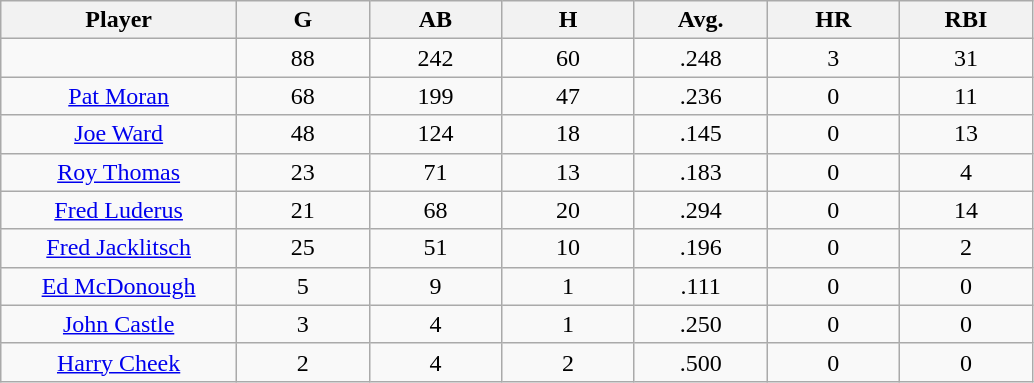<table class="wikitable sortable">
<tr>
<th bgcolor="#DDDDFF" width="16%">Player</th>
<th bgcolor="#DDDDFF" width="9%">G</th>
<th bgcolor="#DDDDFF" width="9%">AB</th>
<th bgcolor="#DDDDFF" width="9%">H</th>
<th bgcolor="#DDDDFF" width="9%">Avg.</th>
<th bgcolor="#DDDDFF" width="9%">HR</th>
<th bgcolor="#DDDDFF" width="9%">RBI</th>
</tr>
<tr align="center">
<td></td>
<td>88</td>
<td>242</td>
<td>60</td>
<td>.248</td>
<td>3</td>
<td>31</td>
</tr>
<tr align="center">
<td><a href='#'>Pat Moran</a></td>
<td>68</td>
<td>199</td>
<td>47</td>
<td>.236</td>
<td>0</td>
<td>11</td>
</tr>
<tr align="center">
<td><a href='#'>Joe Ward</a></td>
<td>48</td>
<td>124</td>
<td>18</td>
<td>.145</td>
<td>0</td>
<td>13</td>
</tr>
<tr align="center">
<td><a href='#'>Roy Thomas</a></td>
<td>23</td>
<td>71</td>
<td>13</td>
<td>.183</td>
<td>0</td>
<td>4</td>
</tr>
<tr align="center">
<td><a href='#'>Fred Luderus</a></td>
<td>21</td>
<td>68</td>
<td>20</td>
<td>.294</td>
<td>0</td>
<td>14</td>
</tr>
<tr align="center">
<td><a href='#'>Fred Jacklitsch</a></td>
<td>25</td>
<td>51</td>
<td>10</td>
<td>.196</td>
<td>0</td>
<td>2</td>
</tr>
<tr align="center">
<td><a href='#'>Ed McDonough</a></td>
<td>5</td>
<td>9</td>
<td>1</td>
<td>.111</td>
<td>0</td>
<td>0</td>
</tr>
<tr align="center">
<td><a href='#'>John Castle</a></td>
<td>3</td>
<td>4</td>
<td>1</td>
<td>.250</td>
<td>0</td>
<td>0</td>
</tr>
<tr align="center">
<td><a href='#'>Harry Cheek</a></td>
<td>2</td>
<td>4</td>
<td>2</td>
<td>.500</td>
<td>0</td>
<td>0</td>
</tr>
</table>
